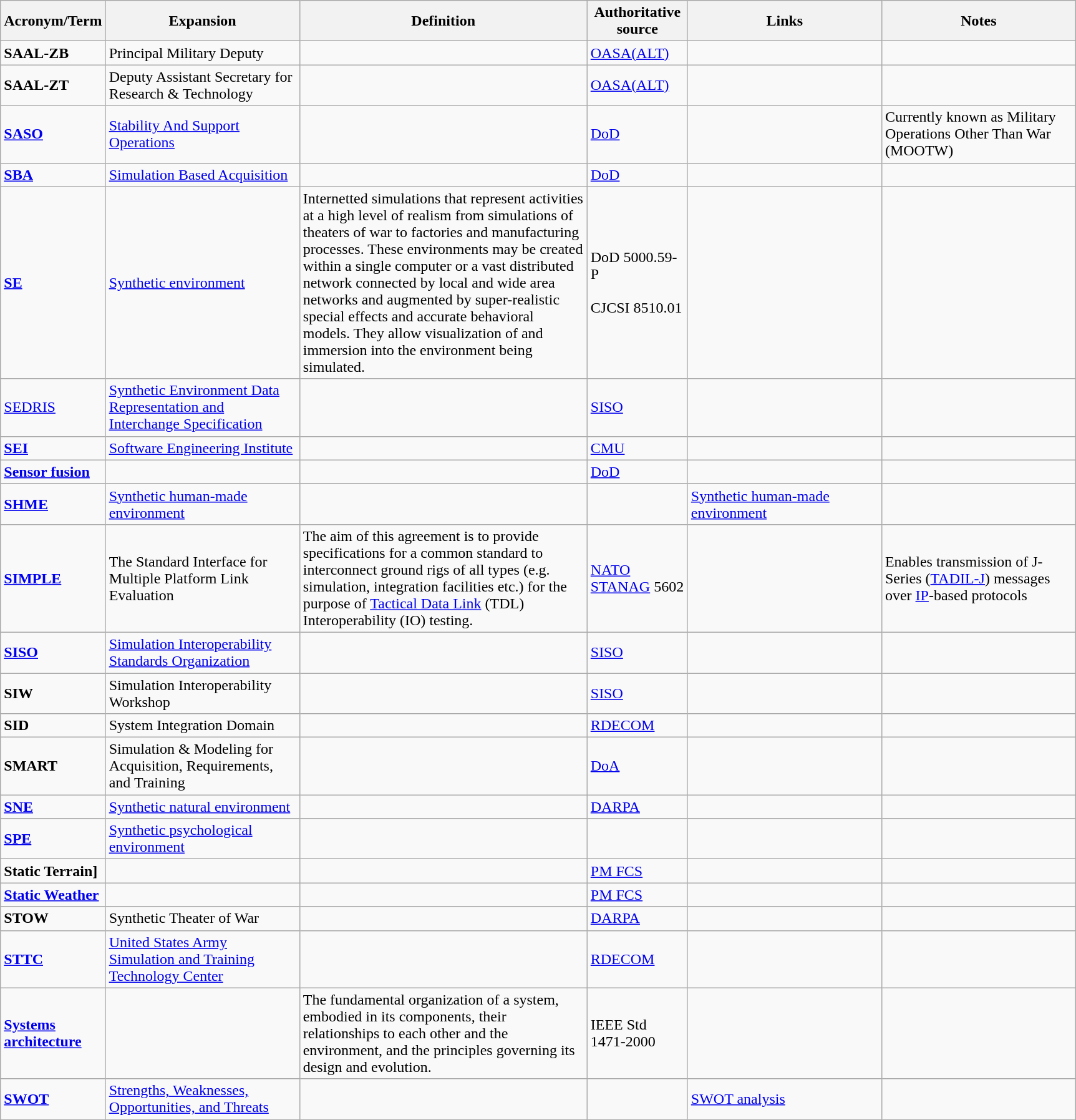<table class="wikitable">
<tr>
<th width="100">Acronym/Term</th>
<th width="200">Expansion</th>
<th width="300">Definition</th>
<th width="100">Authoritative source</th>
<th width="200">Links</th>
<th width="200">Notes</th>
</tr>
<tr>
<td><strong>SAAL-ZB</strong></td>
<td>Principal Military Deputy</td>
<td></td>
<td><a href='#'>OASA(ALT)</a></td>
<td></td>
<td></td>
</tr>
<tr>
<td><strong>SAAL-ZT</strong></td>
<td>Deputy Assistant Secretary for Research & Technology</td>
<td></td>
<td><a href='#'>OASA(ALT)</a></td>
<td></td>
<td></td>
</tr>
<tr>
<td><strong><a href='#'>SASO</a></strong></td>
<td><a href='#'>Stability And Support Operations</a></td>
<td></td>
<td><a href='#'>DoD</a></td>
<td></td>
<td>Currently known as Military Operations Other Than War (MOOTW)</td>
</tr>
<tr>
<td><strong><a href='#'>SBA</a></strong></td>
<td><a href='#'>Simulation Based Acquisition</a></td>
<td></td>
<td><a href='#'>DoD</a></td>
<td></td>
<td></td>
</tr>
<tr>
<td><strong><a href='#'>SE</a></strong></td>
<td><a href='#'>Synthetic environment</a></td>
<td>Internetted simulations that represent activities at a high level of realism from simulations of theaters of war to factories and manufacturing processes. These environments may be created within a single computer or a vast distributed network connected by local and wide area networks and augmented by super-realistic special effects and accurate behavioral models. They allow visualization of and immersion into the environment being simulated.</td>
<td>DoD 5000.59-P<br><br>CJCSI 8510.01</td>
<td><br><br></td>
<td></td>
</tr>
<tr>
<td><a href='#'>SEDRIS</a></td>
<td><a href='#'>Synthetic Environment Data Representation and Interchange Specification</a></td>
<td></td>
<td><a href='#'>SISO</a></td>
<td></td>
<td></td>
</tr>
<tr>
<td><strong><a href='#'>SEI</a></strong></td>
<td><a href='#'>Software Engineering Institute</a></td>
<td></td>
<td><a href='#'>CMU</a></td>
<td></td>
<td></td>
</tr>
<tr>
<td><strong><a href='#'>Sensor fusion</a></strong></td>
<td></td>
<td></td>
<td><a href='#'>DoD</a></td>
<td></td>
<td></td>
</tr>
<tr>
<td><strong><a href='#'>SHME</a></strong></td>
<td><a href='#'>Synthetic human-made environment</a></td>
<td></td>
<td></td>
<td><a href='#'>Synthetic human-made environment</a></td>
<td></td>
</tr>
<tr>
<td><strong><a href='#'>SIMPLE</a></strong></td>
<td>The Standard Interface for Multiple Platform Link Evaluation</td>
<td>The aim of this agreement is to provide specifications for a common standard to interconnect ground rigs of all types (e.g. simulation, integration facilities etc.) for the purpose of <a href='#'>Tactical Data Link</a> (TDL) Interoperability (IO) testing.</td>
<td><a href='#'>NATO</a> <a href='#'>STANAG</a> 5602</td>
<td></td>
<td>Enables transmission of J-Series (<a href='#'>TADIL-J</a>) messages over <a href='#'>IP</a>-based protocols</td>
</tr>
<tr>
<td><strong><a href='#'>SISO</a></strong></td>
<td><a href='#'>Simulation Interoperability Standards Organization</a></td>
<td></td>
<td><a href='#'>SISO</a></td>
<td></td>
<td></td>
</tr>
<tr>
<td><strong>SIW</strong></td>
<td>Simulation Interoperability Workshop</td>
<td></td>
<td><a href='#'>SISO</a></td>
<td></td>
<td></td>
</tr>
<tr>
<td><strong>SID</strong></td>
<td>System Integration Domain</td>
<td></td>
<td><a href='#'>RDECOM</a></td>
<td></td>
<td></td>
</tr>
<tr>
<td><strong>SMART</strong></td>
<td>Simulation & Modeling for Acquisition, Requirements, and Training</td>
<td></td>
<td><a href='#'>DoA</a></td>
<td></td>
<td></td>
</tr>
<tr>
<td><strong><a href='#'>SNE</a></strong></td>
<td><a href='#'>Synthetic natural environment</a></td>
<td></td>
<td><a href='#'>DARPA</a></td>
<td></td>
<td></td>
</tr>
<tr>
<td><strong><a href='#'>SPE</a></strong></td>
<td><a href='#'>Synthetic psychological environment</a></td>
<td></td>
<td></td>
<td></td>
<td></td>
</tr>
<tr>
<td><strong>Static Terrain]</strong></td>
<td></td>
<td></td>
<td><a href='#'>PM FCS</a></td>
<td></td>
<td></td>
</tr>
<tr>
<td><strong><a href='#'>Static Weather</a></strong></td>
<td></td>
<td></td>
<td><a href='#'>PM FCS</a></td>
<td></td>
<td></td>
</tr>
<tr>
<td><strong>STOW</strong></td>
<td>Synthetic Theater of War</td>
<td></td>
<td><a href='#'>DARPA</a></td>
<td></td>
<td></td>
</tr>
<tr>
<td><strong><a href='#'>STTC</a></strong></td>
<td><a href='#'>United States Army Simulation and Training Technology Center</a></td>
<td></td>
<td><a href='#'>RDECOM</a></td>
<td></td>
<td></td>
</tr>
<tr>
<td><strong><a href='#'>Systems architecture</a></strong></td>
<td></td>
<td>The fundamental organization of a system, embodied in its components, their relationships to each other and the environment, and the principles governing its design and evolution.</td>
<td>IEEE Std 1471-2000</td>
<td></td>
<td></td>
</tr>
<tr>
<td><strong><a href='#'>SWOT</a></strong></td>
<td><a href='#'>Strengths, Weaknesses, Opportunities, and Threats</a></td>
<td></td>
<td></td>
<td><a href='#'>SWOT analysis</a></td>
<td></td>
</tr>
</table>
